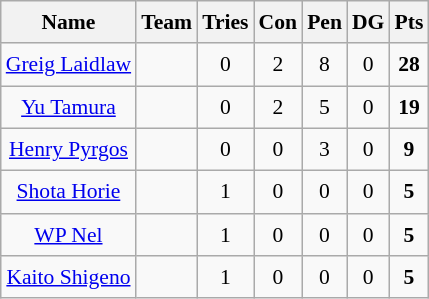<table class="wikitable" style="font-size:90%;border:0;text-align:center;line-height:150%">
<tr>
<th>Name</th>
<th>Team</th>
<th>Tries</th>
<th>Con</th>
<th>Pen</th>
<th>DG</th>
<th>Pts</th>
</tr>
<tr>
<td><a href='#'>Greig Laidlaw</a></td>
<td></td>
<td>0</td>
<td>2</td>
<td>8</td>
<td>0</td>
<td><strong>28</strong></td>
</tr>
<tr>
<td><a href='#'>Yu Tamura</a></td>
<td></td>
<td>0</td>
<td>2</td>
<td>5</td>
<td>0</td>
<td><strong>19</strong></td>
</tr>
<tr>
<td><a href='#'>Henry Pyrgos</a></td>
<td></td>
<td>0</td>
<td>0</td>
<td>3</td>
<td>0</td>
<td><strong>9</strong></td>
</tr>
<tr>
<td><a href='#'>Shota Horie</a></td>
<td></td>
<td>1</td>
<td>0</td>
<td>0</td>
<td>0</td>
<td><strong>5</strong></td>
</tr>
<tr>
<td><a href='#'>WP Nel</a></td>
<td></td>
<td>1</td>
<td>0</td>
<td>0</td>
<td>0</td>
<td><strong>5</strong></td>
</tr>
<tr>
<td><a href='#'>Kaito Shigeno</a></td>
<td></td>
<td>1</td>
<td>0</td>
<td>0</td>
<td>0</td>
<td><strong>5</strong></td>
</tr>
</table>
